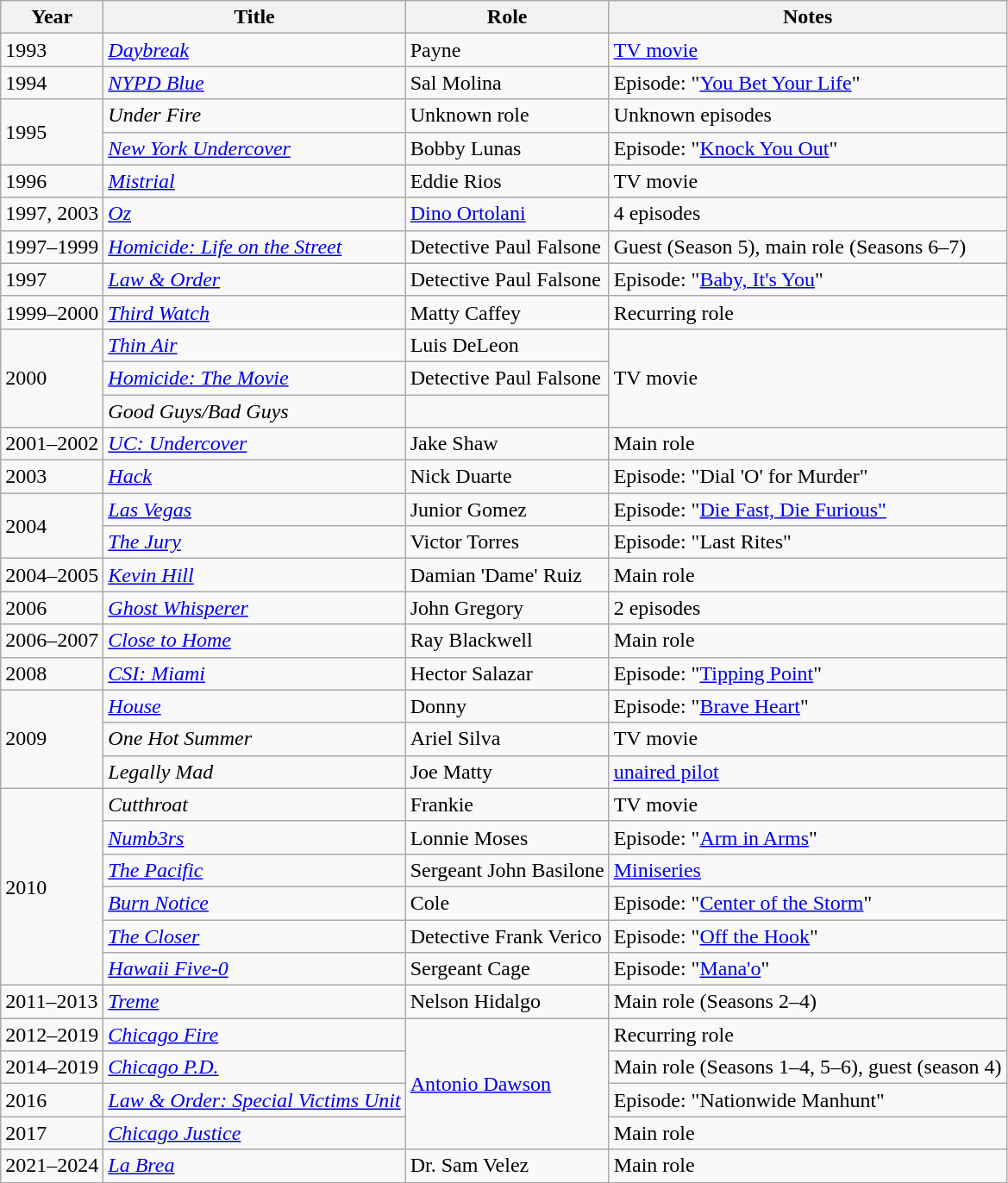<table class="wikitable">
<tr>
<th>Year</th>
<th>Title</th>
<th>Role</th>
<th>Notes</th>
</tr>
<tr>
<td>1993</td>
<td><em><a href='#'>Daybreak</a></em></td>
<td>Payne</td>
<td><a href='#'>TV movie</a></td>
</tr>
<tr>
<td>1994</td>
<td><em><a href='#'>NYPD Blue</a></em></td>
<td>Sal Molina</td>
<td>Episode: "<a href='#'>You Bet Your Life</a>"</td>
</tr>
<tr>
<td rowspan="2">1995</td>
<td><em>Under Fire</em></td>
<td>Unknown role</td>
<td>Unknown episodes</td>
</tr>
<tr>
<td><em><a href='#'>New York Undercover</a></em></td>
<td>Bobby Lunas</td>
<td>Episode: "<a href='#'>Knock You Out</a>"</td>
</tr>
<tr>
<td>1996</td>
<td><em><a href='#'>Mistrial</a></em></td>
<td>Eddie Rios</td>
<td>TV movie</td>
</tr>
<tr>
<td>1997, 2003</td>
<td><em><a href='#'>Oz</a></em></td>
<td><a href='#'>Dino Ortolani</a></td>
<td>4 episodes</td>
</tr>
<tr>
<td>1997–1999</td>
<td><em><a href='#'>Homicide: Life on the Street</a></em></td>
<td>Detective Paul Falsone</td>
<td>Guest (Season 5), main role (Seasons 6–7)</td>
</tr>
<tr>
<td>1997</td>
<td><em><a href='#'>Law & Order</a></em></td>
<td>Detective Paul Falsone</td>
<td>Episode: "<a href='#'>Baby, It's You</a>"</td>
</tr>
<tr>
<td>1999–2000</td>
<td><em><a href='#'>Third Watch</a></em></td>
<td>Matty Caffey</td>
<td>Recurring role</td>
</tr>
<tr>
<td rowspan="3">2000</td>
<td><em><a href='#'>Thin Air</a></em></td>
<td>Luis DeLeon</td>
<td rowspan="3">TV movie</td>
</tr>
<tr>
<td><em><a href='#'>Homicide: The Movie</a></em></td>
<td>Detective Paul Falsone</td>
</tr>
<tr>
<td><em>Good Guys/Bad Guys</em></td>
<td></td>
</tr>
<tr>
<td>2001–2002</td>
<td><em><a href='#'>UC: Undercover</a></em></td>
<td>Jake Shaw</td>
<td>Main role</td>
</tr>
<tr>
<td>2003</td>
<td><em><a href='#'>Hack</a></em></td>
<td>Nick Duarte</td>
<td>Episode: "Dial 'O' for Murder"</td>
</tr>
<tr>
<td rowspan="2">2004</td>
<td><em><a href='#'>Las Vegas</a></em></td>
<td>Junior Gomez</td>
<td>Episode: "<a href='#'>Die Fast, Die Furious"</a></td>
</tr>
<tr>
<td><em><a href='#'>The Jury</a></em></td>
<td>Victor Torres</td>
<td>Episode: "Last Rites"</td>
</tr>
<tr>
<td>2004–2005</td>
<td><em><a href='#'>Kevin Hill</a></em></td>
<td>Damian 'Dame' Ruiz</td>
<td>Main role</td>
</tr>
<tr>
<td>2006</td>
<td><em><a href='#'>Ghost Whisperer</a></em></td>
<td>John Gregory</td>
<td>2 episodes</td>
</tr>
<tr>
<td>2006–2007</td>
<td><em><a href='#'>Close to Home</a></em></td>
<td>Ray Blackwell</td>
<td>Main role</td>
</tr>
<tr>
<td>2008</td>
<td><em><a href='#'>CSI: Miami</a></em></td>
<td>Hector Salazar</td>
<td>Episode: "<a href='#'>Tipping Point</a>"</td>
</tr>
<tr>
<td rowspan="3">2009</td>
<td><em><a href='#'>House</a></em></td>
<td>Donny</td>
<td>Episode: "<a href='#'>Brave Heart</a>"</td>
</tr>
<tr>
<td><em>One Hot Summer</em></td>
<td>Ariel Silva</td>
<td>TV movie</td>
</tr>
<tr>
<td><em>Legally Mad</em></td>
<td>Joe Matty</td>
<td><a href='#'>unaired pilot</a></td>
</tr>
<tr>
<td rowspan="6">2010</td>
<td><em>Cutthroat</em></td>
<td>Frankie</td>
<td>TV movie</td>
</tr>
<tr>
<td><em><a href='#'>Numb3rs</a></em></td>
<td>Lonnie Moses</td>
<td>Episode: "<a href='#'>Arm in Arms</a>"</td>
</tr>
<tr>
<td><em><a href='#'>The Pacific</a></em></td>
<td>Sergeant John Basilone</td>
<td><a href='#'>Miniseries</a></td>
</tr>
<tr>
<td><em><a href='#'>Burn Notice</a></em></td>
<td>Cole</td>
<td>Episode: "<a href='#'>Center of the Storm</a>"</td>
</tr>
<tr>
<td><em><a href='#'>The Closer</a></em></td>
<td>Detective Frank Verico</td>
<td>Episode: "<a href='#'>Off the Hook</a>"</td>
</tr>
<tr>
<td><em><a href='#'>Hawaii Five-0</a></em></td>
<td>Sergeant Cage</td>
<td>Episode: "<a href='#'>Mana'o</a>"</td>
</tr>
<tr>
<td>2011–2013</td>
<td><em><a href='#'>Treme</a></em></td>
<td>Nelson Hidalgo</td>
<td>Main role (Seasons 2–4)</td>
</tr>
<tr>
<td>2012–2019</td>
<td><em><a href='#'>Chicago Fire</a></em></td>
<td rowspan=4><a href='#'>Antonio Dawson</a></td>
<td>Recurring role</td>
</tr>
<tr>
<td>2014–2019</td>
<td><em><a href='#'>Chicago P.D.</a></em></td>
<td>Main role (Seasons 1–4, 5–6), guest (season 4)</td>
</tr>
<tr>
<td>2016</td>
<td><em><a href='#'>Law & Order: Special Victims Unit</a></em></td>
<td>Episode: "Nationwide Manhunt"</td>
</tr>
<tr>
<td>2017</td>
<td><em><a href='#'>Chicago Justice</a></em></td>
<td>Main role</td>
</tr>
<tr>
<td>2021–2024</td>
<td><em><a href='#'>La Brea</a></em></td>
<td>Dr. Sam Velez</td>
<td>Main role</td>
</tr>
</table>
